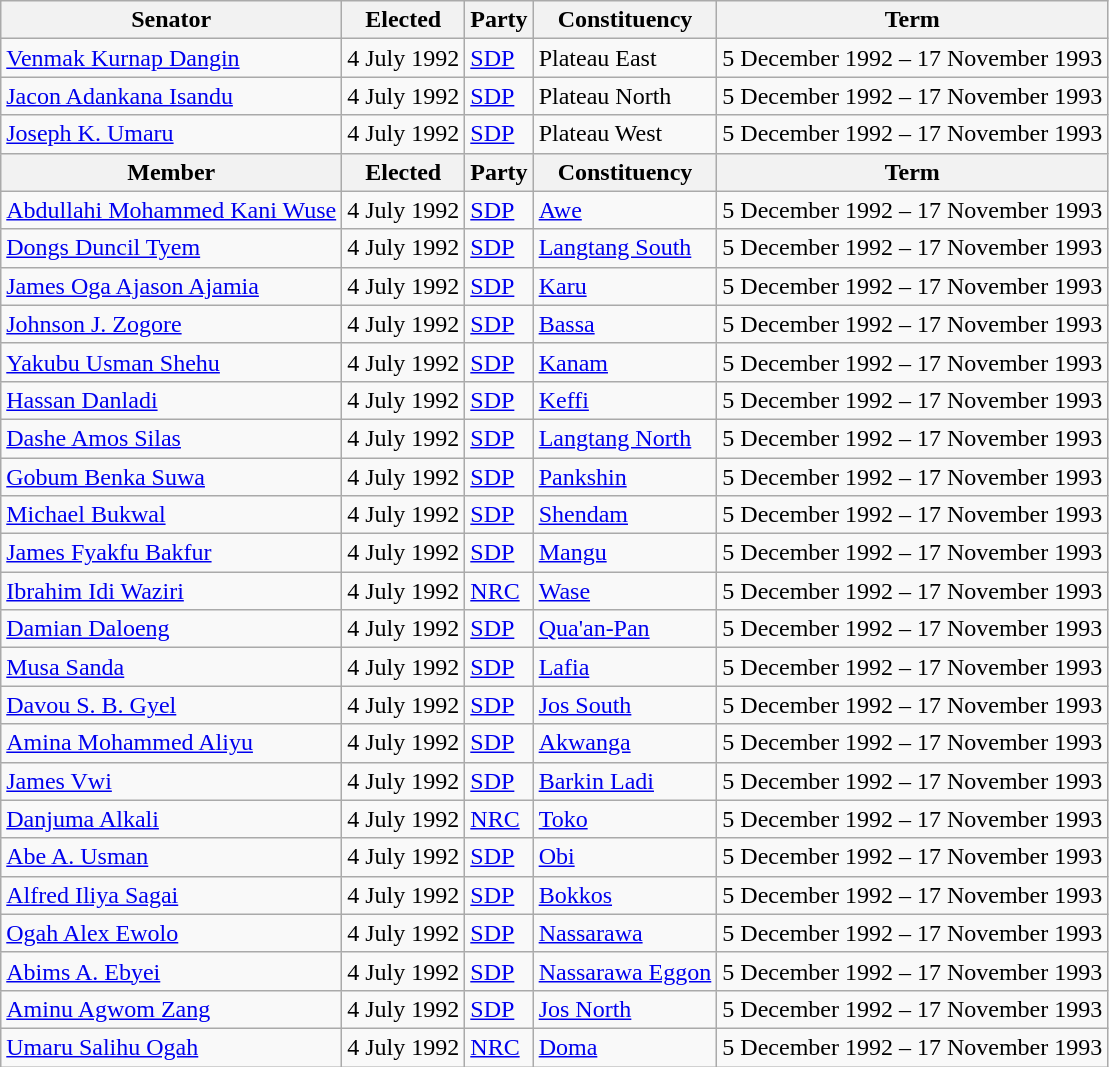<table class="wikitable">
<tr>
<th>Senator</th>
<th>Elected</th>
<th>Party</th>
<th>Constituency</th>
<th>Term</th>
</tr>
<tr>
<td><a href='#'>Venmak Kurnap Dangin</a></td>
<td>4 July 1992</td>
<td><a href='#'>SDP</a></td>
<td>Plateau East</td>
<td>5 December 1992 – 17 November 1993</td>
</tr>
<tr>
<td><a href='#'>Jacon Adankana Isandu</a></td>
<td>4 July 1992</td>
<td><a href='#'>SDP</a></td>
<td>Plateau North</td>
<td>5 December 1992 – 17 November 1993</td>
</tr>
<tr>
<td><a href='#'>Joseph K. Umaru</a></td>
<td>4 July 1992</td>
<td><a href='#'>SDP</a></td>
<td>Plateau West</td>
<td>5 December 1992 – 17 November 1993</td>
</tr>
<tr>
<th>Member</th>
<th>Elected</th>
<th>Party</th>
<th>Constituency</th>
<th>Term</th>
</tr>
<tr>
<td><a href='#'>Abdullahi Mohammed Kani Wuse</a></td>
<td>4 July 1992</td>
<td><a href='#'>SDP</a></td>
<td><a href='#'>Awe</a></td>
<td>5 December 1992 – 17 November 1993</td>
</tr>
<tr>
<td><a href='#'>Dongs Duncil Tyem</a></td>
<td>4 July 1992</td>
<td><a href='#'>SDP</a></td>
<td><a href='#'>Langtang South</a></td>
<td>5 December 1992 – 17 November 1993</td>
</tr>
<tr>
<td><a href='#'>James Oga Ajason Ajamia</a></td>
<td>4 July 1992</td>
<td><a href='#'>SDP</a></td>
<td><a href='#'>Karu</a></td>
<td>5 December 1992 – 17 November 1993</td>
</tr>
<tr>
<td><a href='#'>Johnson J. Zogore</a></td>
<td>4 July 1992</td>
<td><a href='#'>SDP</a></td>
<td><a href='#'>Bassa</a></td>
<td>5 December 1992 – 17 November 1993</td>
</tr>
<tr>
<td><a href='#'>Yakubu Usman Shehu</a></td>
<td>4 July 1992</td>
<td><a href='#'>SDP</a></td>
<td><a href='#'>Kanam</a></td>
<td>5 December 1992 – 17 November 1993</td>
</tr>
<tr>
<td><a href='#'>Hassan Danladi</a></td>
<td>4 July 1992</td>
<td><a href='#'>SDP</a></td>
<td><a href='#'>Keffi</a></td>
<td>5 December 1992 – 17 November 1993</td>
</tr>
<tr>
<td><a href='#'>Dashe Amos Silas</a></td>
<td>4 July 1992</td>
<td><a href='#'>SDP</a></td>
<td><a href='#'>Langtang North</a></td>
<td>5 December 1992 – 17 November 1993</td>
</tr>
<tr>
<td><a href='#'>Gobum Benka Suwa</a></td>
<td>4 July 1992</td>
<td><a href='#'>SDP</a></td>
<td><a href='#'>Pankshin</a></td>
<td>5 December 1992 – 17 November 1993</td>
</tr>
<tr>
<td><a href='#'>Michael Bukwal</a></td>
<td>4 July 1992</td>
<td><a href='#'>SDP</a></td>
<td><a href='#'>Shendam</a></td>
<td>5 December 1992 – 17 November 1993</td>
</tr>
<tr>
<td><a href='#'>James Fyakfu Bakfur</a></td>
<td>4 July 1992</td>
<td><a href='#'>SDP</a></td>
<td><a href='#'>Mangu</a></td>
<td>5 December 1992 – 17 November 1993</td>
</tr>
<tr>
<td><a href='#'>Ibrahim Idi Waziri</a></td>
<td>4 July 1992</td>
<td><a href='#'>NRC</a></td>
<td><a href='#'>Wase</a></td>
<td>5 December 1992 – 17 November 1993</td>
</tr>
<tr>
<td><a href='#'>Damian Daloeng</a></td>
<td>4 July 1992</td>
<td><a href='#'>SDP</a></td>
<td><a href='#'>Qua'an-Pan</a></td>
<td>5 December 1992 – 17 November 1993</td>
</tr>
<tr>
<td><a href='#'>Musa Sanda</a></td>
<td>4 July 1992</td>
<td><a href='#'>SDP</a></td>
<td><a href='#'>Lafia</a></td>
<td>5 December 1992 – 17 November 1993</td>
</tr>
<tr>
<td><a href='#'>Davou S. B. Gyel</a></td>
<td>4 July 1992</td>
<td><a href='#'>SDP</a></td>
<td><a href='#'>Jos South</a></td>
<td>5 December 1992 – 17 November 1993</td>
</tr>
<tr>
<td><a href='#'>Amina Mohammed Aliyu</a></td>
<td>4 July 1992</td>
<td><a href='#'>SDP</a></td>
<td><a href='#'>Akwanga</a></td>
<td>5 December 1992 – 17 November 1993</td>
</tr>
<tr>
<td><a href='#'>James Vwi</a></td>
<td>4 July 1992</td>
<td><a href='#'>SDP</a></td>
<td><a href='#'>Barkin Ladi</a></td>
<td>5 December 1992 – 17 November 1993</td>
</tr>
<tr>
<td><a href='#'>Danjuma Alkali</a></td>
<td>4 July 1992</td>
<td><a href='#'>NRC</a></td>
<td><a href='#'>Toko</a></td>
<td>5 December 1992 – 17 November 1993</td>
</tr>
<tr>
<td><a href='#'>Abe A. Usman</a></td>
<td>4 July 1992</td>
<td><a href='#'>SDP</a></td>
<td><a href='#'>Obi</a></td>
<td>5 December 1992 – 17 November 1993</td>
</tr>
<tr>
<td><a href='#'>Alfred Iliya Sagai</a></td>
<td>4 July 1992</td>
<td><a href='#'>SDP</a></td>
<td><a href='#'>Bokkos</a></td>
<td>5 December 1992 – 17 November 1993</td>
</tr>
<tr>
<td><a href='#'>Ogah Alex Ewolo</a></td>
<td>4 July 1992</td>
<td><a href='#'>SDP</a></td>
<td><a href='#'>Nassarawa</a></td>
<td>5 December 1992 – 17 November 1993</td>
</tr>
<tr>
<td><a href='#'>Abims A. Ebyei</a></td>
<td>4 July 1992</td>
<td><a href='#'>SDP</a></td>
<td><a href='#'>Nassarawa Eggon</a></td>
<td>5 December 1992 – 17 November 1993</td>
</tr>
<tr>
<td><a href='#'>Aminu Agwom Zang</a></td>
<td>4 July 1992</td>
<td><a href='#'>SDP</a></td>
<td><a href='#'>Jos North</a></td>
<td>5 December 1992 – 17 November 1993</td>
</tr>
<tr>
<td><a href='#'>Umaru Salihu Ogah</a></td>
<td>4 July 1992</td>
<td><a href='#'>NRC</a></td>
<td><a href='#'>Doma</a></td>
<td>5 December 1992 – 17 November 1993</td>
</tr>
</table>
